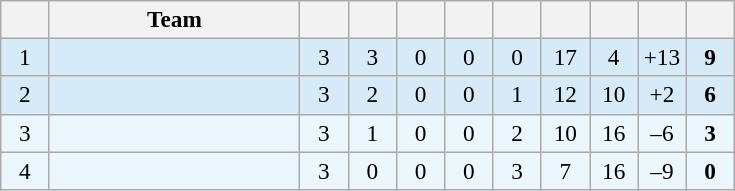<table class="wikitable" style="text-align: center; font-size: 97%;">
<tr>
<th width="25"></th>
<th width="160">Team</th>
<th width="25"></th>
<th width="25"></th>
<th width="25"></th>
<th width="25"></th>
<th width="25"></th>
<th width="25"></th>
<th width="25"></th>
<th width="25"></th>
<th width="25"></th>
</tr>
<tr style="background-color: #d7eaf7;">
<td>1</td>
<td align=left></td>
<td>3</td>
<td>3</td>
<td>0</td>
<td>0</td>
<td>0</td>
<td>17</td>
<td>4</td>
<td>+13</td>
<td><strong>9</strong></td>
</tr>
<tr style="background-color: #d7eaf7;">
<td>2</td>
<td align=left></td>
<td>3</td>
<td>2</td>
<td>0</td>
<td>0</td>
<td>1</td>
<td>12</td>
<td>10</td>
<td>+2</td>
<td><strong>6</strong></td>
</tr>
<tr style="background-color: #ecf6fd;">
<td>3</td>
<td align=left></td>
<td>3</td>
<td>1</td>
<td>0</td>
<td>0</td>
<td>2</td>
<td>10</td>
<td>16</td>
<td>–6</td>
<td><strong>3</strong></td>
</tr>
<tr style="background-color: #ecf6fd;">
<td>4</td>
<td align=left></td>
<td>3</td>
<td>0</td>
<td>0</td>
<td>0</td>
<td>3</td>
<td>7</td>
<td>16</td>
<td>–9</td>
<td><strong>0</strong></td>
</tr>
</table>
